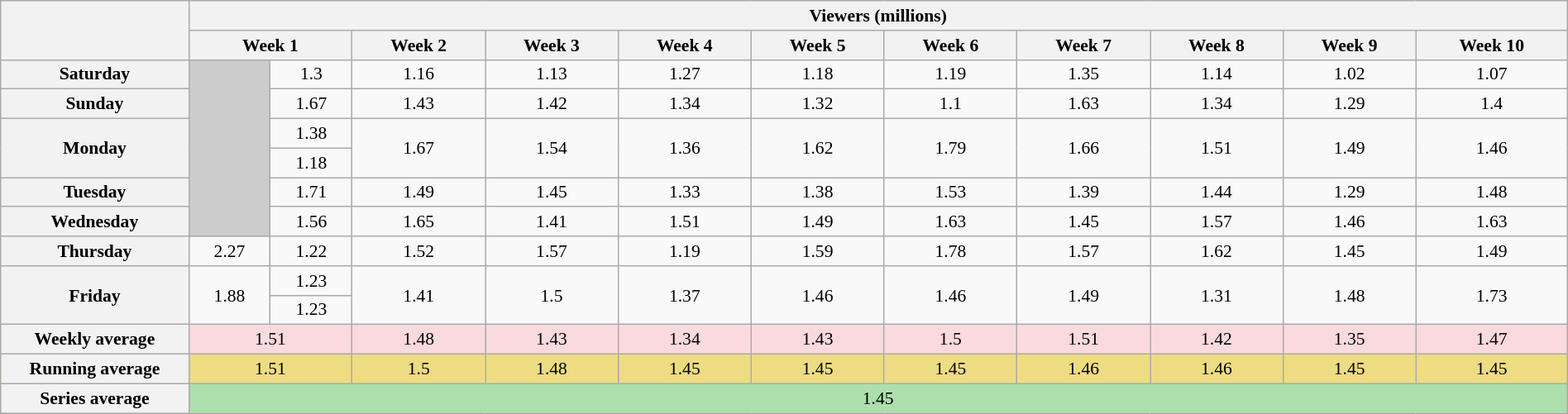<table class="wikitable" style="font-size:90%; text-align:center; width: 100%; margin-left: auto; margin-right: auto;">
<tr>
<th scope="col" rowspan="2" style="width:12%;"></th>
<th scope=col colspan=13>Viewers (millions)</th>
</tr>
<tr>
<th colspan=2>Week 1</th>
<th>Week 2</th>
<th>Week 3</th>
<th>Week 4</th>
<th>Week 5</th>
<th>Week 6</th>
<th>Week 7</th>
<th>Week 8</th>
<th>Week 9</th>
<th>Week 10</th>
</tr>
<tr>
<th>Saturday</th>
<td rowspan="6" style="background:#CCCCCC"></td>
<td>1.3</td>
<td>1.16</td>
<td>1.13</td>
<td>1.27</td>
<td>1.18</td>
<td>1.19</td>
<td>1.35</td>
<td>1.14</td>
<td>1.02</td>
<td>1.07</td>
</tr>
<tr>
<th>Sunday</th>
<td>1.67</td>
<td>1.43</td>
<td>1.42</td>
<td>1.34</td>
<td>1.32</td>
<td>1.1</td>
<td>1.63</td>
<td>1.34</td>
<td>1.29</td>
<td>1.4</td>
</tr>
<tr>
<th rowspan="2">Monday</th>
<td>1.38</td>
<td rowspan="2">1.67</td>
<td rowspan="2">1.54</td>
<td rowspan="2">1.36</td>
<td rowspan="2">1.62</td>
<td rowspan="2">1.79</td>
<td rowspan="2">1.66</td>
<td rowspan="2">1.51</td>
<td rowspan="2">1.49</td>
<td rowspan="2">1.46</td>
</tr>
<tr>
<td>1.18</td>
</tr>
<tr>
<th>Tuesday</th>
<td>1.71</td>
<td>1.49</td>
<td>1.45</td>
<td>1.33</td>
<td>1.38</td>
<td>1.53</td>
<td>1.39</td>
<td>1.44</td>
<td>1.29</td>
<td>1.48</td>
</tr>
<tr>
<th>Wednesday</th>
<td>1.56</td>
<td>1.65</td>
<td>1.41</td>
<td>1.51</td>
<td>1.49</td>
<td>1.63</td>
<td>1.45</td>
<td>1.57</td>
<td>1.46</td>
<td>1.63</td>
</tr>
<tr>
<th>Thursday</th>
<td>2.27</td>
<td>1.22</td>
<td>1.52</td>
<td>1.57</td>
<td>1.19</td>
<td>1.59</td>
<td>1.78</td>
<td>1.57</td>
<td>1.62</td>
<td>1.45</td>
<td>1.49</td>
</tr>
<tr>
<th rowspan=2>Friday</th>
<td rowspan=2>1.88</td>
<td>1.23</td>
<td rowspan=2>1.41</td>
<td rowspan=2>1.5</td>
<td rowspan=2>1.37</td>
<td rowspan=2>1.46</td>
<td rowspan=2>1.46</td>
<td rowspan=2>1.49</td>
<td rowspan=2>1.31</td>
<td rowspan=2>1.48</td>
<td rowspan=2>1.73</td>
</tr>
<tr>
<td>1.23</td>
</tr>
<tr style="background:#FADADD;" |>
<th>Weekly average</th>
<td colspan=2>1.51</td>
<td>1.48</td>
<td>1.43</td>
<td>1.34</td>
<td>1.43</td>
<td>1.5</td>
<td>1.51</td>
<td>1.42</td>
<td>1.35</td>
<td>1.47</td>
</tr>
<tr style="background:#EEDC82;" |>
<th>Running average</th>
<td colspan=2>1.51</td>
<td>1.5</td>
<td>1.48</td>
<td>1.45</td>
<td>1.45</td>
<td>1.45</td>
<td>1.46</td>
<td>1.46</td>
<td>1.45</td>
<td>1.45</td>
</tr>
<tr style="background:#ADDFAD;" |>
<th>Series average</th>
<td colspan="11">1.45</td>
</tr>
</table>
